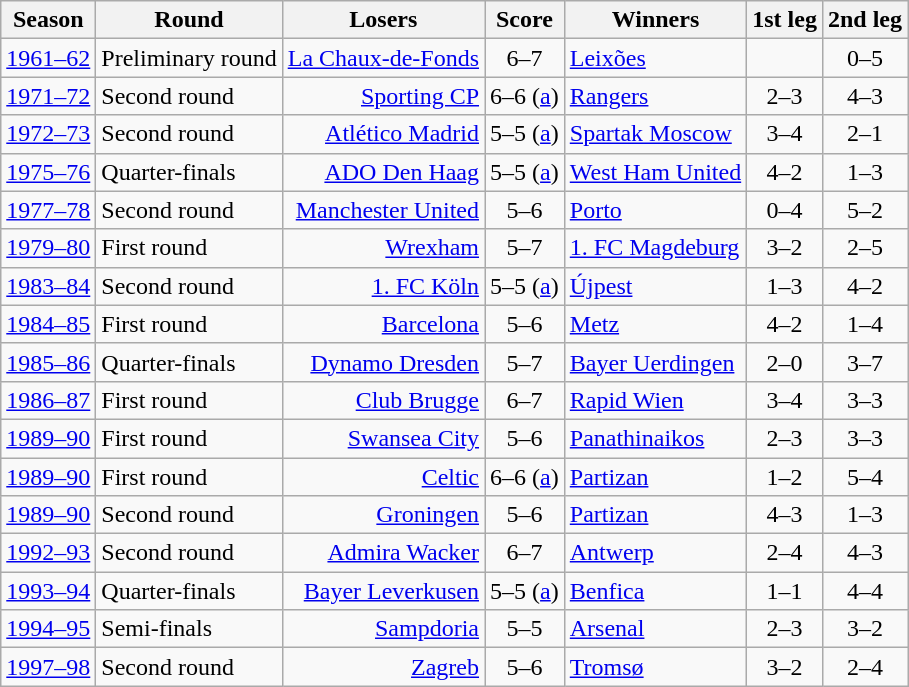<table class="wikitable">
<tr>
<th>Season</th>
<th>Round</th>
<th>Losers</th>
<th>Score</th>
<th>Winners</th>
<th>1st leg</th>
<th>2nd leg</th>
</tr>
<tr>
<td><a href='#'>1961–62</a></td>
<td>Preliminary round</td>
<td style="text-align:right"><a href='#'>La Chaux-de-Fonds</a> </td>
<td align="center">6–7</td>
<td> <a href='#'>Leixões</a></td>
<td align="center"></td>
<td align="center">0–5</td>
</tr>
<tr>
<td><a href='#'>1971–72</a></td>
<td>Second round</td>
<td style="text-align:right"><a href='#'>Sporting CP</a> </td>
<td align="center">6–6 (<a href='#'>a</a>)</td>
<td> <a href='#'>Rangers</a></td>
<td align="center">2–3</td>
<td align="center">4–3</td>
</tr>
<tr>
<td><a href='#'>1972–73</a></td>
<td>Second round</td>
<td style="text-align:right"><a href='#'>Atlético Madrid</a> </td>
<td align="center">5–5 (<a href='#'>a</a>)</td>
<td> <a href='#'>Spartak Moscow</a></td>
<td align="center">3–4</td>
<td align="center">2–1</td>
</tr>
<tr>
<td><a href='#'>1975–76</a></td>
<td>Quarter-finals</td>
<td style="text-align:right"><a href='#'>ADO Den Haag</a> </td>
<td align="center">5–5 (<a href='#'>a</a>)</td>
<td> <a href='#'>West Ham United</a></td>
<td align="center">4–2</td>
<td align="center">1–3</td>
</tr>
<tr>
<td><a href='#'>1977–78</a></td>
<td>Second round</td>
<td style="text-align:right"><a href='#'>Manchester United</a> </td>
<td align="center">5–6</td>
<td> <a href='#'>Porto</a></td>
<td align="center">0–4</td>
<td align="center">5–2</td>
</tr>
<tr>
<td><a href='#'>1979–80</a></td>
<td>First round</td>
<td style="text-align:right"><a href='#'>Wrexham</a> </td>
<td align="center">5–7</td>
<td> <a href='#'>1. FC Magdeburg</a></td>
<td align="center">3–2</td>
<td align="center">2–5 </td>
</tr>
<tr>
<td><a href='#'>1983–84</a></td>
<td>Second round</td>
<td style="text-align:right"><a href='#'>1. FC Köln</a> </td>
<td align="center">5–5 (<a href='#'>a</a>)</td>
<td> <a href='#'>Újpest</a></td>
<td align="center">1–3</td>
<td align="center">4–2</td>
</tr>
<tr>
<td><a href='#'>1984–85</a></td>
<td>First round</td>
<td style="text-align:right"><a href='#'>Barcelona</a> </td>
<td align="center">5–6</td>
<td> <a href='#'>Metz</a></td>
<td align="center">4–2</td>
<td align="center">1–4</td>
</tr>
<tr>
<td><a href='#'>1985–86</a></td>
<td>Quarter-finals</td>
<td style="text-align:right"><a href='#'>Dynamo Dresden</a> </td>
<td align="center">5–7</td>
<td> <a href='#'>Bayer Uerdingen</a></td>
<td align="center">2–0</td>
<td align="center">3–7</td>
</tr>
<tr>
<td><a href='#'>1986–87</a></td>
<td>First round</td>
<td style="text-align:right"><a href='#'>Club Brugge</a> </td>
<td align="center">6–7</td>
<td> <a href='#'>Rapid Wien</a></td>
<td align="center">3–4</td>
<td align="center">3–3</td>
</tr>
<tr>
<td><a href='#'>1989–90</a></td>
<td>First round</td>
<td style="text-align:right"><a href='#'>Swansea City</a> </td>
<td align="center">5–6</td>
<td> <a href='#'>Panathinaikos</a></td>
<td align="center">2–3</td>
<td align="center">3–3</td>
</tr>
<tr>
<td><a href='#'>1989–90</a></td>
<td>First round</td>
<td style="text-align:right"><a href='#'>Celtic</a> </td>
<td align="center">6–6 (<a href='#'>a</a>)</td>
<td> <a href='#'>Partizan</a></td>
<td align="center">1–2</td>
<td align="center">5–4</td>
</tr>
<tr>
<td><a href='#'>1989–90</a></td>
<td>Second round</td>
<td style="text-align:right"><a href='#'>Groningen</a> </td>
<td align="center">5–6</td>
<td> <a href='#'>Partizan</a></td>
<td align="center">4–3</td>
<td align="center">1–3</td>
</tr>
<tr>
<td><a href='#'>1992–93</a></td>
<td>Second round</td>
<td style="text-align:right"><a href='#'>Admira Wacker</a> </td>
<td align="center">6–7</td>
<td> <a href='#'>Antwerp</a></td>
<td align="center">2–4</td>
<td align="center">4–3 </td>
</tr>
<tr>
<td><a href='#'>1993–94</a></td>
<td>Quarter-finals</td>
<td style="text-align:right"><a href='#'>Bayer Leverkusen</a> </td>
<td align="center">5–5 (<a href='#'>a</a>)</td>
<td> <a href='#'>Benfica</a></td>
<td align="center">1–1</td>
<td align="center">4–4</td>
</tr>
<tr>
<td><a href='#'>1994–95</a></td>
<td>Semi-finals</td>
<td style="text-align:right"><a href='#'>Sampdoria</a> </td>
<td align="center">5–5<br></td>
<td> <a href='#'>Arsenal</a></td>
<td align="center">2–3</td>
<td align="center">3–2 </td>
</tr>
<tr>
<td><a href='#'>1997–98</a></td>
<td>Second round</td>
<td style="text-align:right"><a href='#'>Zagreb</a> </td>
<td align="center">5–6</td>
<td> <a href='#'>Tromsø</a></td>
<td align="center">3–2</td>
<td align="center">2–4 </td>
</tr>
</table>
